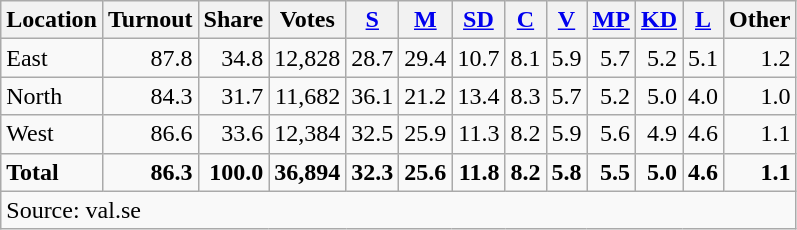<table class="wikitable sortable" style=text-align:right>
<tr>
<th>Location</th>
<th>Turnout</th>
<th>Share</th>
<th>Votes</th>
<th><a href='#'>S</a></th>
<th><a href='#'>M</a></th>
<th><a href='#'>SD</a></th>
<th><a href='#'>C</a></th>
<th><a href='#'>V</a></th>
<th><a href='#'>MP</a></th>
<th><a href='#'>KD</a></th>
<th><a href='#'>L</a></th>
<th>Other</th>
</tr>
<tr>
<td align=left>East</td>
<td>87.8</td>
<td>34.8</td>
<td>12,828</td>
<td>28.7</td>
<td>29.4</td>
<td>10.7</td>
<td>8.1</td>
<td>5.9</td>
<td>5.7</td>
<td>5.2</td>
<td>5.1</td>
<td>1.2</td>
</tr>
<tr>
<td align=left>North</td>
<td>84.3</td>
<td>31.7</td>
<td>11,682</td>
<td>36.1</td>
<td>21.2</td>
<td>13.4</td>
<td>8.3</td>
<td>5.7</td>
<td>5.2</td>
<td>5.0</td>
<td>4.0</td>
<td>1.0</td>
</tr>
<tr>
<td align=left>West</td>
<td>86.6</td>
<td>33.6</td>
<td>12,384</td>
<td>32.5</td>
<td>25.9</td>
<td>11.3</td>
<td>8.2</td>
<td>5.9</td>
<td>5.6</td>
<td>4.9</td>
<td>4.6</td>
<td>1.1</td>
</tr>
<tr>
<td align=left><strong>Total</strong></td>
<td><strong>86.3</strong></td>
<td><strong>100.0</strong></td>
<td><strong>36,894</strong></td>
<td><strong>32.3</strong></td>
<td><strong>25.6</strong></td>
<td><strong>11.8</strong></td>
<td><strong>8.2</strong></td>
<td><strong>5.8</strong></td>
<td><strong>5.5</strong></td>
<td><strong>5.0</strong></td>
<td><strong>4.6</strong></td>
<td><strong>1.1</strong></td>
</tr>
<tr>
<td align=left colspan=13>Source: val.se </td>
</tr>
</table>
